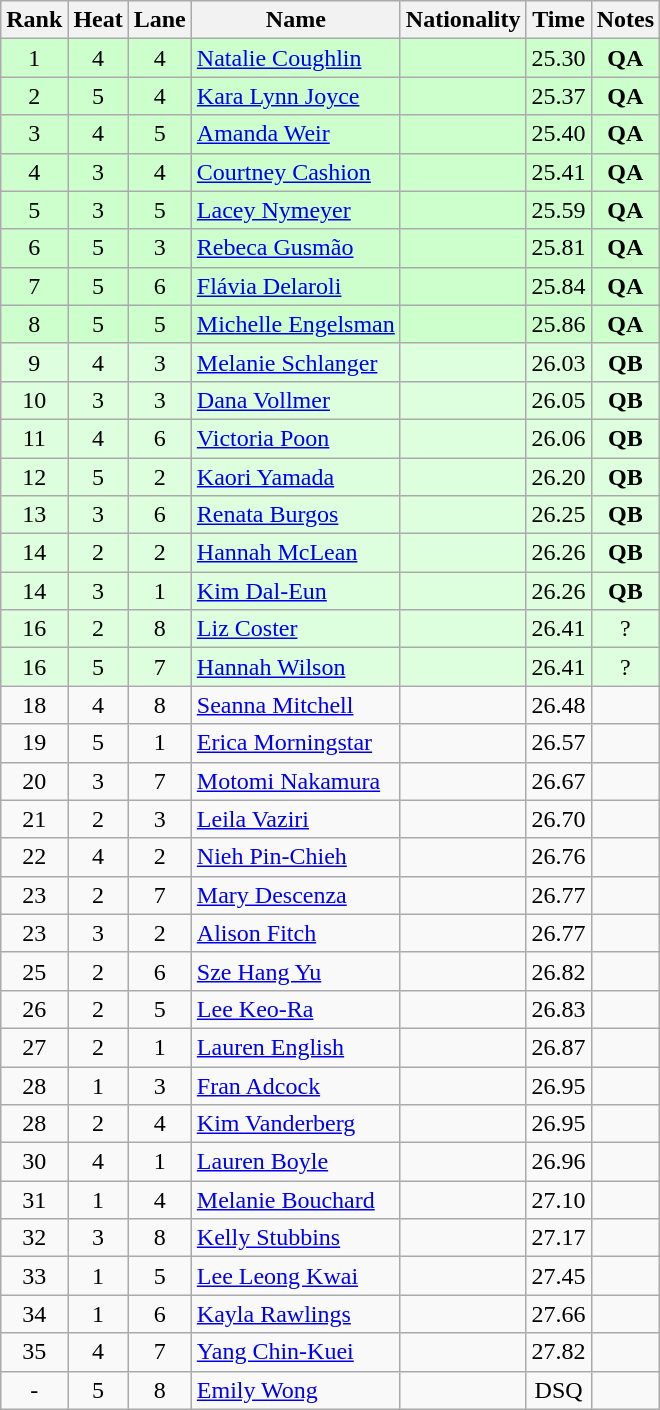<table class="wikitable sortable" style="text-align:center">
<tr>
<th>Rank</th>
<th>Heat</th>
<th>Lane</th>
<th>Name</th>
<th>Nationality</th>
<th>Time</th>
<th>Notes</th>
</tr>
<tr bgcolor=ccffcc>
<td>1</td>
<td>4</td>
<td>4</td>
<td align=left><a href='#'>Natalie Coughlin</a></td>
<td align=left></td>
<td>25.30</td>
<td><strong>QA</strong></td>
</tr>
<tr bgcolor=ccffcc>
<td>2</td>
<td>5</td>
<td>4</td>
<td align=left><a href='#'>Kara Lynn Joyce</a></td>
<td align=left></td>
<td>25.37</td>
<td><strong>QA</strong></td>
</tr>
<tr bgcolor=ccffcc>
<td>3</td>
<td>4</td>
<td>5</td>
<td align=left><a href='#'>Amanda Weir</a></td>
<td align=left></td>
<td>25.40</td>
<td><strong>QA</strong></td>
</tr>
<tr bgcolor=ccffcc>
<td>4</td>
<td>3</td>
<td>4</td>
<td align=left><a href='#'>Courtney Cashion</a></td>
<td align=left></td>
<td>25.41</td>
<td><strong>QA</strong></td>
</tr>
<tr bgcolor=ccffcc>
<td>5</td>
<td>3</td>
<td>5</td>
<td align=left><a href='#'>Lacey Nymeyer</a></td>
<td align=left></td>
<td>25.59</td>
<td><strong>QA</strong></td>
</tr>
<tr bgcolor=ccffcc>
<td>6</td>
<td>5</td>
<td>3</td>
<td align=left><a href='#'>Rebeca Gusmão</a></td>
<td align=left></td>
<td>25.81</td>
<td><strong>QA</strong></td>
</tr>
<tr bgcolor=ccffcc>
<td>7</td>
<td>5</td>
<td>6</td>
<td align=left><a href='#'>Flávia Delaroli</a></td>
<td align=left></td>
<td>25.84</td>
<td><strong>QA</strong></td>
</tr>
<tr bgcolor=ccffcc>
<td>8</td>
<td>5</td>
<td>5</td>
<td align=left><a href='#'>Michelle Engelsman</a></td>
<td align=left></td>
<td>25.86</td>
<td><strong>QA</strong></td>
</tr>
<tr bgcolor=ddffdd>
<td>9</td>
<td>4</td>
<td>3</td>
<td align=left><a href='#'>Melanie Schlanger</a></td>
<td align=left></td>
<td>26.03</td>
<td><strong>QB</strong></td>
</tr>
<tr bgcolor=ddffdd>
<td>10</td>
<td>3</td>
<td>3</td>
<td align=left><a href='#'>Dana Vollmer</a></td>
<td align=left></td>
<td>26.05</td>
<td><strong>QB</strong></td>
</tr>
<tr bgcolor=ddffdd>
<td>11</td>
<td>4</td>
<td>6</td>
<td align=left><a href='#'>Victoria Poon</a></td>
<td align=left></td>
<td>26.06</td>
<td><strong>QB</strong></td>
</tr>
<tr bgcolor=ddffdd>
<td>12</td>
<td>5</td>
<td>2</td>
<td align=left><a href='#'>Kaori Yamada</a></td>
<td align=left></td>
<td>26.20</td>
<td><strong>QB</strong></td>
</tr>
<tr bgcolor=ddffdd>
<td>13</td>
<td>3</td>
<td>6</td>
<td align=left><a href='#'>Renata Burgos</a></td>
<td align=left></td>
<td>26.25</td>
<td><strong>QB</strong></td>
</tr>
<tr bgcolor=ddffdd>
<td>14</td>
<td>2</td>
<td>2</td>
<td align=left><a href='#'>Hannah McLean</a></td>
<td align=left></td>
<td>26.26</td>
<td><strong>QB</strong></td>
</tr>
<tr bgcolor=ddffdd>
<td>14</td>
<td>3</td>
<td>1</td>
<td align=left><a href='#'>Kim Dal-Eun</a></td>
<td align=left></td>
<td>26.26</td>
<td><strong>QB</strong></td>
</tr>
<tr bgcolor=ddffdd>
<td>16</td>
<td>2</td>
<td>8</td>
<td align=left><a href='#'>Liz Coster</a></td>
<td align=left></td>
<td>26.41</td>
<td>?</td>
</tr>
<tr bgcolor=ddffdd>
<td>16</td>
<td>5</td>
<td>7</td>
<td align=left><a href='#'>Hannah Wilson</a></td>
<td align=left></td>
<td>26.41</td>
<td>?</td>
</tr>
<tr>
<td>18</td>
<td>4</td>
<td>8</td>
<td align=left><a href='#'>Seanna Mitchell</a></td>
<td align=left></td>
<td>26.48</td>
<td></td>
</tr>
<tr>
<td>19</td>
<td>5</td>
<td>1</td>
<td align=left><a href='#'>Erica Morningstar</a></td>
<td align=left></td>
<td>26.57</td>
<td></td>
</tr>
<tr>
<td>20</td>
<td>3</td>
<td>7</td>
<td align=left><a href='#'>Motomi Nakamura</a></td>
<td align=left></td>
<td>26.67</td>
<td></td>
</tr>
<tr>
<td>21</td>
<td>2</td>
<td>3</td>
<td align=left><a href='#'>Leila Vaziri</a></td>
<td align=left></td>
<td>26.70</td>
<td></td>
</tr>
<tr>
<td>22</td>
<td>4</td>
<td>2</td>
<td align=left><a href='#'>Nieh Pin-Chieh</a></td>
<td align=left></td>
<td>26.76</td>
<td></td>
</tr>
<tr>
<td>23</td>
<td>2</td>
<td>7</td>
<td align=left><a href='#'>Mary Descenza</a></td>
<td align=left></td>
<td>26.77</td>
<td></td>
</tr>
<tr>
<td>23</td>
<td>3</td>
<td>2</td>
<td align=left><a href='#'>Alison Fitch</a></td>
<td align=left></td>
<td>26.77</td>
<td></td>
</tr>
<tr>
<td>25</td>
<td>2</td>
<td>6</td>
<td align=left><a href='#'>Sze Hang Yu</a></td>
<td align=left></td>
<td>26.82</td>
<td></td>
</tr>
<tr>
<td>26</td>
<td>2</td>
<td>5</td>
<td align=left><a href='#'>Lee Keo-Ra</a></td>
<td align=left></td>
<td>26.83</td>
<td></td>
</tr>
<tr>
<td>27</td>
<td>2</td>
<td>1</td>
<td align=left><a href='#'>Lauren English</a></td>
<td align=left></td>
<td>26.87</td>
<td></td>
</tr>
<tr>
<td>28</td>
<td>1</td>
<td>3</td>
<td align=left><a href='#'>Fran Adcock</a></td>
<td align=left></td>
<td>26.95</td>
<td></td>
</tr>
<tr>
<td>28</td>
<td>2</td>
<td>4</td>
<td align=left><a href='#'>Kim Vanderberg</a></td>
<td align=left></td>
<td>26.95</td>
<td></td>
</tr>
<tr>
<td>30</td>
<td>4</td>
<td>1</td>
<td align=left><a href='#'>Lauren Boyle</a></td>
<td align=left></td>
<td>26.96</td>
<td></td>
</tr>
<tr>
<td>31</td>
<td>1</td>
<td>4</td>
<td align=left><a href='#'>Melanie Bouchard</a></td>
<td align=left></td>
<td>27.10</td>
<td></td>
</tr>
<tr>
<td>32</td>
<td>3</td>
<td>8</td>
<td align=left><a href='#'>Kelly Stubbins</a></td>
<td align=left></td>
<td>27.17</td>
<td></td>
</tr>
<tr>
<td>33</td>
<td>1</td>
<td>5</td>
<td align=left><a href='#'>Lee Leong Kwai</a></td>
<td align=left></td>
<td>27.45</td>
<td></td>
</tr>
<tr>
<td>34</td>
<td>1</td>
<td>6</td>
<td align=left><a href='#'>Kayla Rawlings</a></td>
<td align=left></td>
<td>27.66</td>
<td></td>
</tr>
<tr>
<td>35</td>
<td>4</td>
<td>7</td>
<td align=left><a href='#'>Yang Chin-Kuei</a></td>
<td align=left></td>
<td>27.82</td>
<td></td>
</tr>
<tr>
<td>-</td>
<td>5</td>
<td>8</td>
<td align=left><a href='#'>Emily Wong</a></td>
<td align=left></td>
<td>DSQ</td>
<td></td>
</tr>
</table>
